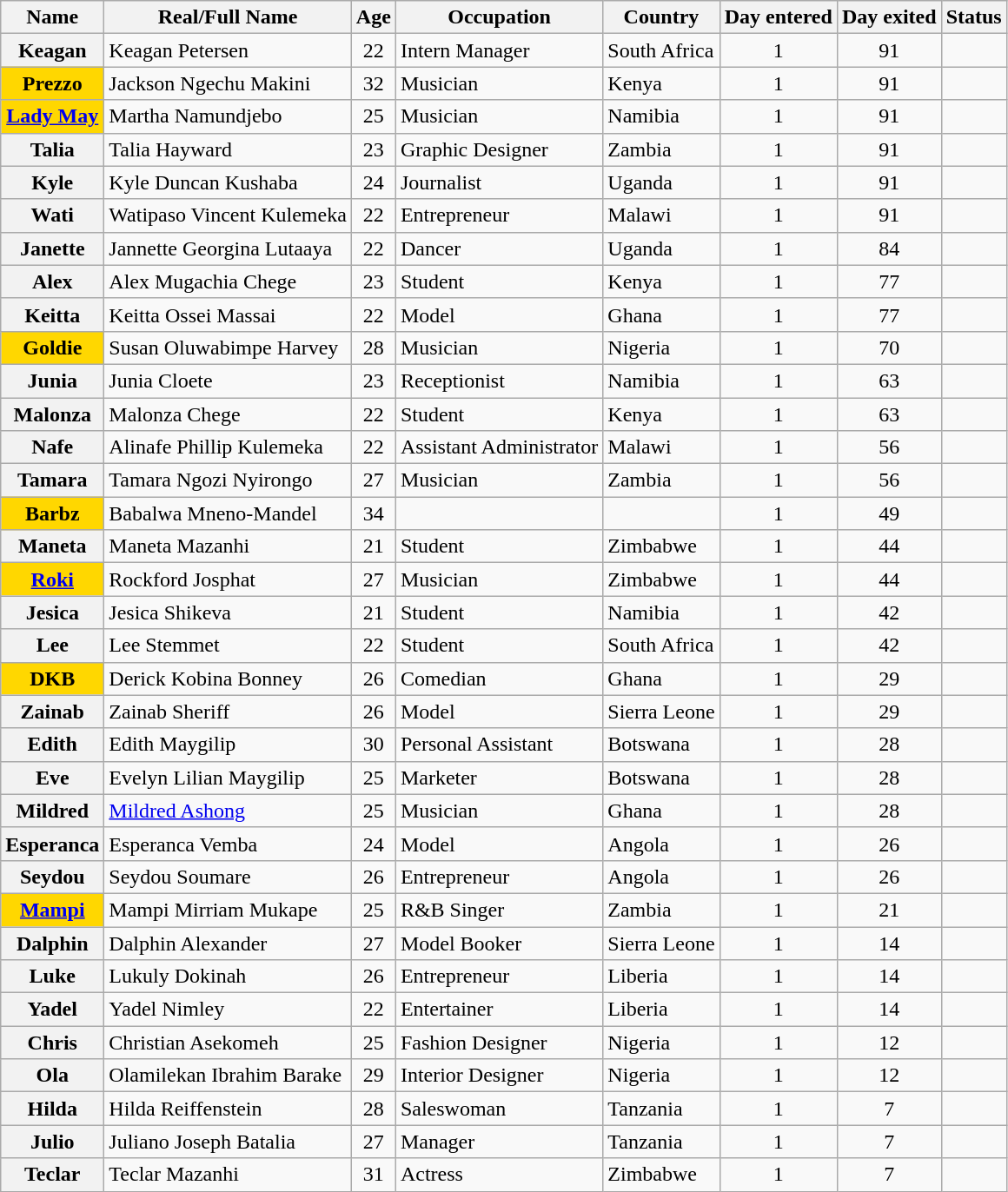<table class="wikitable sortable">
<tr>
<th>Name</th>
<th>Real/Full Name</th>
<th>Age</th>
<th>Occupation</th>
<th>Country</th>
<th>Day entered</th>
<th>Day exited</th>
<th>Status</th>
</tr>
<tr>
<th>Keagan</th>
<td>Keagan Petersen</td>
<td align="center">22</td>
<td>Intern Manager</td>
<td>South Africa</td>
<td align=center>1</td>
<td align=center>91</td>
<td></td>
</tr>
<tr>
<th style="background:gold;">Prezzo</th>
<td>Jackson Ngechu Makini</td>
<td align=center>32</td>
<td>Musician</td>
<td>Kenya</td>
<td align=center>1</td>
<td align=center>91</td>
<td></td>
</tr>
<tr>
<th style="background:gold;"><a href='#'>Lady May</a></th>
<td>Martha Namundjebo</td>
<td align=center>25</td>
<td>Musician</td>
<td>Namibia</td>
<td align=center>1</td>
<td align=center>91</td>
<td></td>
</tr>
<tr>
<th>Talia</th>
<td>Talia Hayward</td>
<td align="center">23</td>
<td>Graphic Designer</td>
<td>Zambia</td>
<td align=center>1</td>
<td align=center>91</td>
<td></td>
</tr>
<tr>
<th>Kyle</th>
<td>Kyle Duncan Kushaba</td>
<td align="center">24</td>
<td>Journalist</td>
<td>Uganda</td>
<td align=center>1</td>
<td align=center>91</td>
<td></td>
</tr>
<tr>
<th>Wati</th>
<td>Watipaso Vincent Kulemeka</td>
<td align="center">22</td>
<td>Entrepreneur</td>
<td>Malawi</td>
<td align=center>1</td>
<td align=center>91</td>
<td></td>
</tr>
<tr>
<th>Janette</th>
<td>Jannette Georgina Lutaaya</td>
<td align="center">22</td>
<td>Dancer</td>
<td>Uganda</td>
<td align=center>1</td>
<td align=center>84</td>
<td></td>
</tr>
<tr>
<th>Alex</th>
<td>Alex Mugachia Chege</td>
<td align="center">23</td>
<td>Student</td>
<td>Kenya</td>
<td align=center>1</td>
<td align=center>77</td>
<td></td>
</tr>
<tr>
<th>Keitta</th>
<td>Keitta Ossei Massai</td>
<td align="center">22</td>
<td>Model</td>
<td>Ghana</td>
<td align=center>1</td>
<td align=center>77</td>
<td></td>
</tr>
<tr>
<th style="background:gold;">Goldie</th>
<td>Susan Oluwabimpe Harvey</td>
<td align=center>28</td>
<td>Musician</td>
<td>Nigeria</td>
<td align=center>1</td>
<td align=center>70</td>
<td></td>
</tr>
<tr>
<th>Junia</th>
<td>Junia Cloete</td>
<td align="center">23</td>
<td>Receptionist</td>
<td>Namibia</td>
<td align=center>1</td>
<td align=center>63</td>
<td></td>
</tr>
<tr>
<th>Malonza</th>
<td>Malonza Chege</td>
<td align="center">22</td>
<td>Student</td>
<td>Kenya</td>
<td align=center>1</td>
<td align=center>63</td>
<td></td>
</tr>
<tr>
<th>Nafe</th>
<td>Alinafe Phillip Kulemeka</td>
<td align="center">22</td>
<td>Assistant Administrator</td>
<td>Malawi</td>
<td align=center>1</td>
<td align=center>56</td>
<td></td>
</tr>
<tr>
<th>Tamara</th>
<td>Tamara Ngozi Nyirongo</td>
<td align="center">27</td>
<td>Musician</td>
<td>Zambia</td>
<td align=center>1</td>
<td align=center>56</td>
<td></td>
</tr>
<tr>
<th style="background:gold;">Barbz</th>
<td>Babalwa Mneno-Mandel</td>
<td align=center>34</td>
<td></td>
<td></td>
<td align=center>1</td>
<td align=center>49</td>
<td></td>
</tr>
<tr>
<th>Maneta</th>
<td>Maneta Mazanhi</td>
<td align="center">21</td>
<td>Student</td>
<td>Zimbabwe</td>
<td align=center>1</td>
<td align=center>44</td>
<td></td>
</tr>
<tr>
<th style="background:gold;"><a href='#'>Roki</a></th>
<td>Rockford Josphat</td>
<td align=center>27</td>
<td>Musician</td>
<td>Zimbabwe</td>
<td align=center>1</td>
<td align=center>44</td>
<td></td>
</tr>
<tr>
<th>Jesica</th>
<td>Jesica Shikeva</td>
<td align="center">21</td>
<td>Student</td>
<td>Namibia</td>
<td align=center>1</td>
<td align=center>42</td>
<td></td>
</tr>
<tr>
<th>Lee</th>
<td>Lee Stemmet</td>
<td align="center">22</td>
<td>Student</td>
<td>South Africa</td>
<td align=center>1</td>
<td align=center>42</td>
<td></td>
</tr>
<tr>
<th style="background:gold;">DKB</th>
<td>Derick Kobina Bonney</td>
<td align=center>26</td>
<td>Comedian</td>
<td>Ghana</td>
<td align=center>1</td>
<td align=center>29</td>
<td></td>
</tr>
<tr>
<th>Zainab</th>
<td>Zainab Sheriff</td>
<td align="center">26</td>
<td>Model</td>
<td>Sierra Leone</td>
<td align=center>1</td>
<td align=center>29</td>
<td></td>
</tr>
<tr>
<th>Edith</th>
<td>Edith Maygilip</td>
<td align="center">30</td>
<td>Personal Assistant</td>
<td>Botswana</td>
<td align=center>1</td>
<td align=center>28</td>
<td></td>
</tr>
<tr>
<th>Eve</th>
<td>Evelyn Lilian Maygilip</td>
<td align="center">25</td>
<td>Marketer</td>
<td>Botswana</td>
<td align=center>1</td>
<td align=center>28</td>
<td></td>
</tr>
<tr>
<th>Mildred</th>
<td><a href='#'>Mildred Ashong</a></td>
<td align="center">25</td>
<td>Musician</td>
<td>Ghana</td>
<td align=center>1</td>
<td align=center>28</td>
<td></td>
</tr>
<tr>
<th>Esperanca</th>
<td>Esperanca Vemba</td>
<td align="center">24</td>
<td>Model</td>
<td>Angola</td>
<td align=center>1</td>
<td align=center>26</td>
<td></td>
</tr>
<tr>
<th>Seydou</th>
<td>Seydou Soumare</td>
<td align="center">26</td>
<td>Entrepreneur</td>
<td>Angola</td>
<td align=center>1</td>
<td align=center>26</td>
<td></td>
</tr>
<tr>
<th style="background:gold;"><a href='#'>Mampi</a></th>
<td>Mampi Mirriam Mukape</td>
<td align=center>25</td>
<td>R&B Singer</td>
<td>Zambia</td>
<td align=center>1</td>
<td align=center>21</td>
<td></td>
</tr>
<tr>
<th>Dalphin</th>
<td>Dalphin Alexander</td>
<td align="center">27</td>
<td>Model Booker</td>
<td>Sierra Leone</td>
<td align=center>1</td>
<td align=center>14</td>
<td></td>
</tr>
<tr>
<th>Luke</th>
<td>Lukuly Dokinah</td>
<td align="center">26</td>
<td>Entrepreneur</td>
<td>Liberia</td>
<td align=center>1</td>
<td align=center>14</td>
<td></td>
</tr>
<tr>
<th>Yadel</th>
<td>Yadel Nimley</td>
<td align="center">22</td>
<td>Entertainer</td>
<td>Liberia</td>
<td align=center>1</td>
<td align=center>14</td>
<td></td>
</tr>
<tr>
<th>Chris</th>
<td>Christian Asekomeh</td>
<td align="center">25</td>
<td>Fashion Designer</td>
<td>Nigeria</td>
<td align=center>1</td>
<td align=center>12</td>
<td></td>
</tr>
<tr>
<th>Ola</th>
<td>Olamilekan Ibrahim Barake</td>
<td align="center">29</td>
<td>Interior Designer</td>
<td>Nigeria</td>
<td align=center>1</td>
<td align=center>12</td>
<td></td>
</tr>
<tr>
<th>Hilda</th>
<td>Hilda Reiffenstein</td>
<td align="center">28</td>
<td>Saleswoman</td>
<td>Tanzania</td>
<td align=center>1</td>
<td align=center>7</td>
<td></td>
</tr>
<tr>
<th>Julio</th>
<td>Juliano Joseph Batalia</td>
<td align="center">27</td>
<td>Manager</td>
<td>Tanzania</td>
<td align=center>1</td>
<td align=center>7</td>
<td></td>
</tr>
<tr>
<th>Teclar</th>
<td>Teclar Mazanhi</td>
<td align="center">31</td>
<td>Actress</td>
<td>Zimbabwe</td>
<td align=center>1</td>
<td align=center>7</td>
<td></td>
</tr>
</table>
